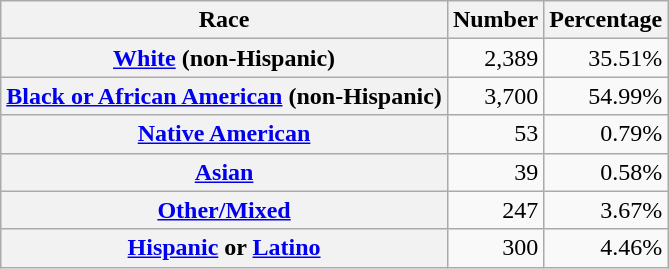<table class="wikitable" style="text-align:right">
<tr>
<th scope="col">Race</th>
<th scope="col">Number</th>
<th scope="col">Percentage</th>
</tr>
<tr>
<th scope="row"><a href='#'>White</a> (non-Hispanic)</th>
<td>2,389</td>
<td>35.51%</td>
</tr>
<tr>
<th scope="row"><a href='#'>Black or African American</a> (non-Hispanic)</th>
<td>3,700</td>
<td>54.99%</td>
</tr>
<tr>
<th scope="row"><a href='#'>Native American</a></th>
<td>53</td>
<td>0.79%</td>
</tr>
<tr>
<th scope="row"><a href='#'>Asian</a></th>
<td>39</td>
<td>0.58%</td>
</tr>
<tr>
<th scope="row"><a href='#'>Other/Mixed</a></th>
<td>247</td>
<td>3.67%</td>
</tr>
<tr>
<th scope="row"><a href='#'>Hispanic</a> or <a href='#'>Latino</a></th>
<td>300</td>
<td>4.46%</td>
</tr>
</table>
